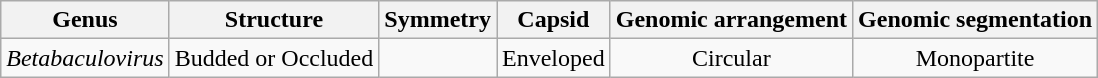<table class="wikitable sortable" style="text-align:center">
<tr>
<th>Genus</th>
<th>Structure</th>
<th>Symmetry</th>
<th>Capsid</th>
<th>Genomic arrangement</th>
<th>Genomic segmentation</th>
</tr>
<tr>
<td><em>Betabaculovirus</em></td>
<td>Budded or Occluded</td>
<td></td>
<td>Enveloped</td>
<td>Circular</td>
<td>Monopartite</td>
</tr>
</table>
